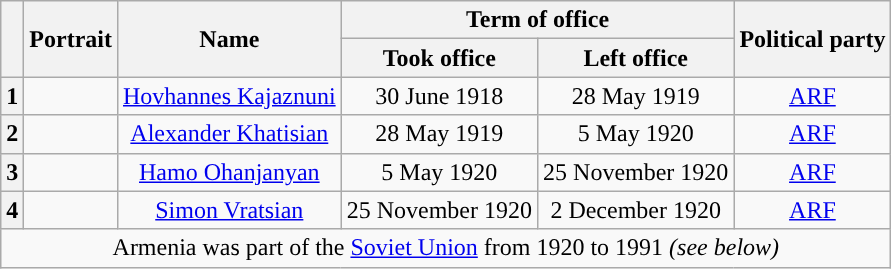<table class="wikitable" style="text-align:center">
<tr>
<th rowspan="2"></th>
<th rowspan="2">Portrait</th>
<th rowspan="2">Name<br></th>
<th colspan="2">Term of office</th>
<th rowspan="2">Political party</th>
</tr>
<tr>
<th>Took office</th>
<th>Left office</th>
</tr>
<tr>
<th style="background:">1</th>
<td></td>
<td><a href='#'>Hovhannes Kajaznuni</a><br></td>
<td>30 June 1918</td>
<td>28 May 1919</td>
<td><a href='#'>ARF</a></td>
</tr>
<tr>
<th style="background:">2</th>
<td></td>
<td><a href='#'>Alexander Khatisian</a><br></td>
<td>28 May 1919</td>
<td>5 May 1920</td>
<td><a href='#'>ARF</a></td>
</tr>
<tr>
<th style="background:">3</th>
<td></td>
<td><a href='#'>Hamo Ohanjanyan</a><br></td>
<td>5 May 1920</td>
<td>25 November 1920</td>
<td><a href='#'>ARF</a></td>
</tr>
<tr>
<th style="background:">4</th>
<td></td>
<td><a href='#'>Simon Vratsian</a><br></td>
<td>25 November 1920</td>
<td>2 December 1920</td>
<td><a href='#'>ARF</a></td>
</tr>
<tr>
<td colspan=9>Armenia was part of the <a href='#'>Soviet Union</a> from 1920 to 1991 <em>(see below)</em></td>
</tr>
</table>
